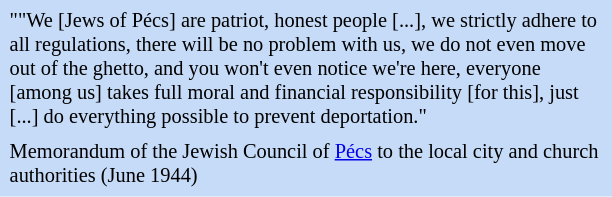<table class="toccolours" style="float: right; margin-left: 2em; margin-right: 1em; font-size: 85%; background:#c6dbf7; color:black; width:30em; max-width: 40%;" cellspacing="5">
<tr>
<td style="text-align: left;">""We [Jews of Pécs] are patriot, honest people [...], we strictly adhere to all regulations, there will be no problem with us, we do not even move out of the ghetto, and you won't even notice we're here, everyone [among us] takes full moral and financial responsibility [for this], just [...] do everything possible to prevent deportation."</td>
</tr>
<tr>
<td style="text-align: left;">Memorandum of the Jewish Council of <a href='#'>Pécs</a> to the local city and church authorities (June 1944)</td>
</tr>
</table>
